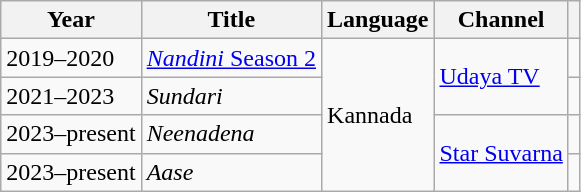<table class="wikitable sortable">
<tr>
<th scope="col">Year</th>
<th scope="col">Title</th>
<th scope="col">Language</th>
<th scope="col">Channel</th>
<th scope="col" class="unsortable"></th>
</tr>
<tr>
<td>2019–2020</td>
<td><a href='#'><em>Nandini</em> Season 2</a></td>
<td rowspan="4">Kannada</td>
<td rowspan=2><a href='#'>Udaya TV</a></td>
<td></td>
</tr>
<tr>
<td>2021–2023</td>
<td><em>Sundari</em></td>
<td></td>
</tr>
<tr>
<td>2023–present</td>
<td><em>Neenadena</em></td>
<td rowspan="2"><a href='#'>Star Suvarna</a></td>
<td></td>
</tr>
<tr>
<td>2023–present</td>
<td><em>Aase</em></td>
<td></td>
</tr>
</table>
